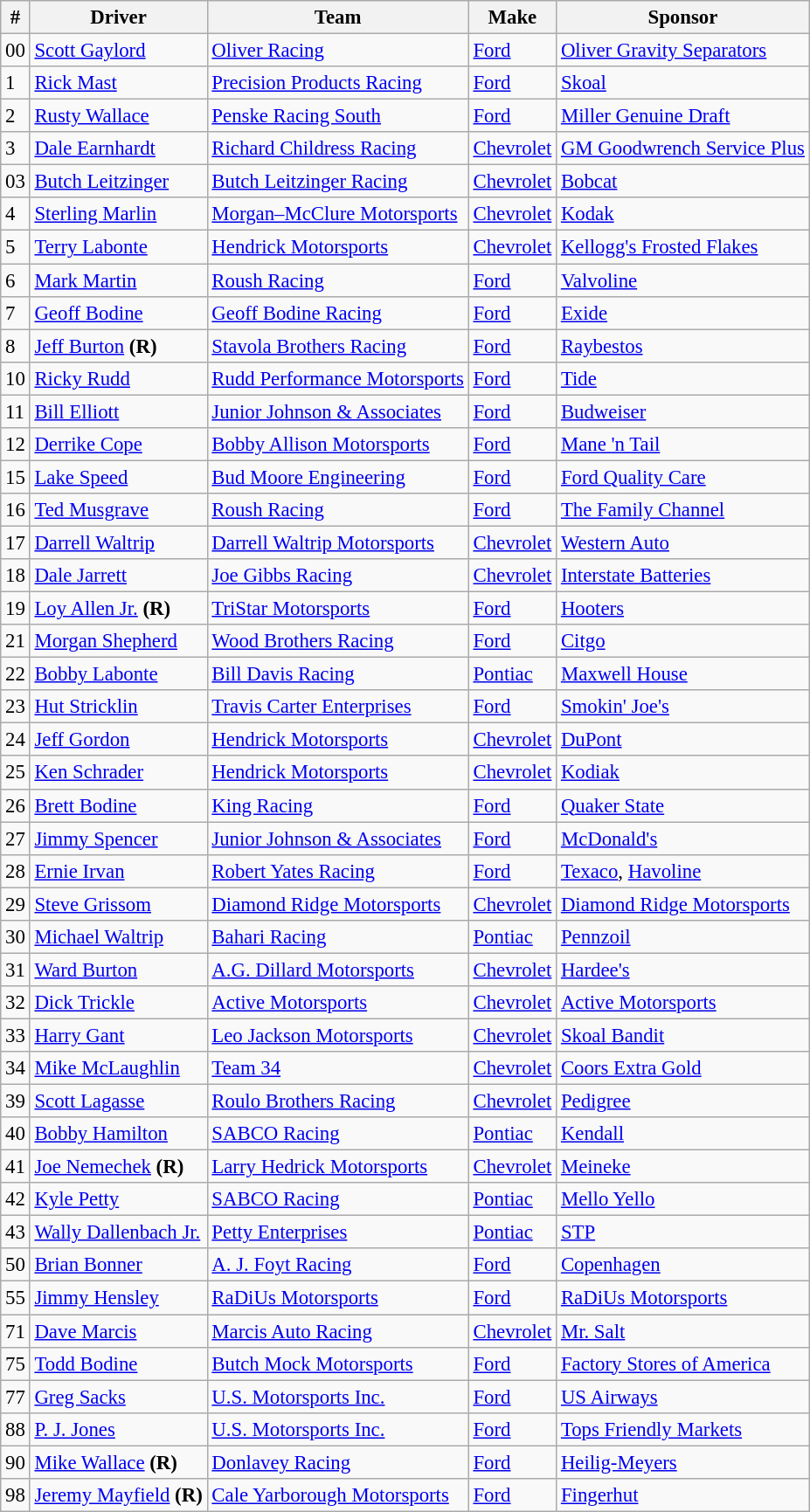<table class="wikitable" style="font-size:95%">
<tr>
<th>#</th>
<th>Driver</th>
<th>Team</th>
<th>Make</th>
<th>Sponsor</th>
</tr>
<tr>
<td>00</td>
<td><a href='#'>Scott Gaylord</a></td>
<td><a href='#'>Oliver Racing</a></td>
<td><a href='#'>Ford</a></td>
<td><a href='#'>Oliver Gravity Separators</a></td>
</tr>
<tr>
<td>1</td>
<td><a href='#'>Rick Mast</a></td>
<td><a href='#'>Precision Products Racing</a></td>
<td><a href='#'>Ford</a></td>
<td><a href='#'>Skoal</a></td>
</tr>
<tr>
<td>2</td>
<td><a href='#'>Rusty Wallace</a></td>
<td><a href='#'>Penske Racing South</a></td>
<td><a href='#'>Ford</a></td>
<td><a href='#'>Miller Genuine Draft</a></td>
</tr>
<tr>
<td>3</td>
<td><a href='#'>Dale Earnhardt</a></td>
<td><a href='#'>Richard Childress Racing</a></td>
<td><a href='#'>Chevrolet</a></td>
<td><a href='#'>GM Goodwrench Service Plus</a></td>
</tr>
<tr>
<td>03</td>
<td><a href='#'>Butch Leitzinger</a></td>
<td><a href='#'>Butch Leitzinger Racing</a></td>
<td><a href='#'>Chevrolet</a></td>
<td><a href='#'>Bobcat</a></td>
</tr>
<tr>
<td>4</td>
<td><a href='#'>Sterling Marlin</a></td>
<td><a href='#'>Morgan–McClure Motorsports</a></td>
<td><a href='#'>Chevrolet</a></td>
<td><a href='#'>Kodak</a></td>
</tr>
<tr>
<td>5</td>
<td><a href='#'>Terry Labonte</a></td>
<td><a href='#'>Hendrick Motorsports</a></td>
<td><a href='#'>Chevrolet</a></td>
<td><a href='#'>Kellogg's Frosted Flakes</a></td>
</tr>
<tr>
<td>6</td>
<td><a href='#'>Mark Martin</a></td>
<td><a href='#'>Roush Racing</a></td>
<td><a href='#'>Ford</a></td>
<td><a href='#'>Valvoline</a></td>
</tr>
<tr>
<td>7</td>
<td><a href='#'>Geoff Bodine</a></td>
<td><a href='#'>Geoff Bodine Racing</a></td>
<td><a href='#'>Ford</a></td>
<td><a href='#'>Exide</a></td>
</tr>
<tr>
<td>8</td>
<td><a href='#'>Jeff Burton</a> <strong>(R)</strong></td>
<td><a href='#'>Stavola Brothers Racing</a></td>
<td><a href='#'>Ford</a></td>
<td><a href='#'>Raybestos</a></td>
</tr>
<tr>
<td>10</td>
<td><a href='#'>Ricky Rudd</a></td>
<td><a href='#'>Rudd Performance Motorsports</a></td>
<td><a href='#'>Ford</a></td>
<td><a href='#'>Tide</a></td>
</tr>
<tr>
<td>11</td>
<td><a href='#'>Bill Elliott</a></td>
<td><a href='#'>Junior Johnson & Associates</a></td>
<td><a href='#'>Ford</a></td>
<td><a href='#'>Budweiser</a></td>
</tr>
<tr>
<td>12</td>
<td><a href='#'>Derrike Cope</a></td>
<td><a href='#'>Bobby Allison Motorsports</a></td>
<td><a href='#'>Ford</a></td>
<td><a href='#'>Mane 'n Tail</a></td>
</tr>
<tr>
<td>15</td>
<td><a href='#'>Lake Speed</a></td>
<td><a href='#'>Bud Moore Engineering</a></td>
<td><a href='#'>Ford</a></td>
<td><a href='#'>Ford Quality Care</a></td>
</tr>
<tr>
<td>16</td>
<td><a href='#'>Ted Musgrave</a></td>
<td><a href='#'>Roush Racing</a></td>
<td><a href='#'>Ford</a></td>
<td><a href='#'>The Family Channel</a></td>
</tr>
<tr>
<td>17</td>
<td><a href='#'>Darrell Waltrip</a></td>
<td><a href='#'>Darrell Waltrip Motorsports</a></td>
<td><a href='#'>Chevrolet</a></td>
<td><a href='#'>Western Auto</a></td>
</tr>
<tr>
<td>18</td>
<td><a href='#'>Dale Jarrett</a></td>
<td><a href='#'>Joe Gibbs Racing</a></td>
<td><a href='#'>Chevrolet</a></td>
<td><a href='#'>Interstate Batteries</a></td>
</tr>
<tr>
<td>19</td>
<td><a href='#'>Loy Allen Jr.</a> <strong>(R)</strong></td>
<td><a href='#'>TriStar Motorsports</a></td>
<td><a href='#'>Ford</a></td>
<td><a href='#'>Hooters</a></td>
</tr>
<tr>
<td>21</td>
<td><a href='#'>Morgan Shepherd</a></td>
<td><a href='#'>Wood Brothers Racing</a></td>
<td><a href='#'>Ford</a></td>
<td><a href='#'>Citgo</a></td>
</tr>
<tr>
<td>22</td>
<td><a href='#'>Bobby Labonte</a></td>
<td><a href='#'>Bill Davis Racing</a></td>
<td><a href='#'>Pontiac</a></td>
<td><a href='#'>Maxwell House</a></td>
</tr>
<tr>
<td>23</td>
<td><a href='#'>Hut Stricklin</a></td>
<td><a href='#'>Travis Carter Enterprises</a></td>
<td><a href='#'>Ford</a></td>
<td><a href='#'>Smokin' Joe's</a></td>
</tr>
<tr>
<td>24</td>
<td><a href='#'>Jeff Gordon</a></td>
<td><a href='#'>Hendrick Motorsports</a></td>
<td><a href='#'>Chevrolet</a></td>
<td><a href='#'>DuPont</a></td>
</tr>
<tr>
<td>25</td>
<td><a href='#'>Ken Schrader</a></td>
<td><a href='#'>Hendrick Motorsports</a></td>
<td><a href='#'>Chevrolet</a></td>
<td><a href='#'>Kodiak</a></td>
</tr>
<tr>
<td>26</td>
<td><a href='#'>Brett Bodine</a></td>
<td><a href='#'>King Racing</a></td>
<td><a href='#'>Ford</a></td>
<td><a href='#'>Quaker State</a></td>
</tr>
<tr>
<td>27</td>
<td><a href='#'>Jimmy Spencer</a></td>
<td><a href='#'>Junior Johnson & Associates</a></td>
<td><a href='#'>Ford</a></td>
<td><a href='#'>McDonald's</a></td>
</tr>
<tr>
<td>28</td>
<td><a href='#'>Ernie Irvan</a></td>
<td><a href='#'>Robert Yates Racing</a></td>
<td><a href='#'>Ford</a></td>
<td><a href='#'>Texaco</a>, <a href='#'>Havoline</a></td>
</tr>
<tr>
<td>29</td>
<td><a href='#'>Steve Grissom</a></td>
<td><a href='#'>Diamond Ridge Motorsports</a></td>
<td><a href='#'>Chevrolet</a></td>
<td><a href='#'>Diamond Ridge Motorsports</a></td>
</tr>
<tr>
<td>30</td>
<td><a href='#'>Michael Waltrip</a></td>
<td><a href='#'>Bahari Racing</a></td>
<td><a href='#'>Pontiac</a></td>
<td><a href='#'>Pennzoil</a></td>
</tr>
<tr>
<td>31</td>
<td><a href='#'>Ward Burton</a></td>
<td><a href='#'>A.G. Dillard Motorsports</a></td>
<td><a href='#'>Chevrolet</a></td>
<td><a href='#'>Hardee's</a></td>
</tr>
<tr>
<td>32</td>
<td><a href='#'>Dick Trickle</a></td>
<td><a href='#'>Active Motorsports</a></td>
<td><a href='#'>Chevrolet</a></td>
<td><a href='#'>Active Motorsports</a></td>
</tr>
<tr>
<td>33</td>
<td><a href='#'>Harry Gant</a></td>
<td><a href='#'>Leo Jackson Motorsports</a></td>
<td><a href='#'>Chevrolet</a></td>
<td><a href='#'>Skoal Bandit</a></td>
</tr>
<tr>
<td>34</td>
<td><a href='#'>Mike McLaughlin</a></td>
<td><a href='#'>Team 34</a></td>
<td><a href='#'>Chevrolet</a></td>
<td><a href='#'>Coors Extra Gold</a></td>
</tr>
<tr>
<td>39</td>
<td><a href='#'>Scott Lagasse</a></td>
<td><a href='#'>Roulo Brothers Racing</a></td>
<td><a href='#'>Chevrolet</a></td>
<td><a href='#'>Pedigree</a></td>
</tr>
<tr>
<td>40</td>
<td><a href='#'>Bobby Hamilton</a></td>
<td><a href='#'>SABCO Racing</a></td>
<td><a href='#'>Pontiac</a></td>
<td><a href='#'>Kendall</a></td>
</tr>
<tr>
<td>41</td>
<td><a href='#'>Joe Nemechek</a> <strong>(R)</strong></td>
<td><a href='#'>Larry Hedrick Motorsports</a></td>
<td><a href='#'>Chevrolet</a></td>
<td><a href='#'>Meineke</a></td>
</tr>
<tr>
<td>42</td>
<td><a href='#'>Kyle Petty</a></td>
<td><a href='#'>SABCO Racing</a></td>
<td><a href='#'>Pontiac</a></td>
<td><a href='#'>Mello Yello</a></td>
</tr>
<tr>
<td>43</td>
<td><a href='#'>Wally Dallenbach Jr.</a></td>
<td><a href='#'>Petty Enterprises</a></td>
<td><a href='#'>Pontiac</a></td>
<td><a href='#'>STP</a></td>
</tr>
<tr>
<td>50</td>
<td><a href='#'>Brian Bonner</a></td>
<td><a href='#'>A. J. Foyt Racing</a></td>
<td><a href='#'>Ford</a></td>
<td><a href='#'>Copenhagen</a></td>
</tr>
<tr>
<td>55</td>
<td><a href='#'>Jimmy Hensley</a></td>
<td><a href='#'>RaDiUs Motorsports</a></td>
<td><a href='#'>Ford</a></td>
<td><a href='#'>RaDiUs Motorsports</a></td>
</tr>
<tr>
<td>71</td>
<td><a href='#'>Dave Marcis</a></td>
<td><a href='#'>Marcis Auto Racing</a></td>
<td><a href='#'>Chevrolet</a></td>
<td><a href='#'>Mr. Salt</a></td>
</tr>
<tr>
<td>75</td>
<td><a href='#'>Todd Bodine</a></td>
<td><a href='#'>Butch Mock Motorsports</a></td>
<td><a href='#'>Ford</a></td>
<td><a href='#'>Factory Stores of America</a></td>
</tr>
<tr>
<td>77</td>
<td><a href='#'>Greg Sacks</a></td>
<td><a href='#'>U.S. Motorsports Inc.</a></td>
<td><a href='#'>Ford</a></td>
<td><a href='#'>US Airways</a></td>
</tr>
<tr>
<td>88</td>
<td><a href='#'>P. J. Jones</a></td>
<td><a href='#'>U.S. Motorsports Inc.</a></td>
<td><a href='#'>Ford</a></td>
<td><a href='#'>Tops Friendly Markets</a></td>
</tr>
<tr>
<td>90</td>
<td><a href='#'>Mike Wallace</a> <strong>(R)</strong></td>
<td><a href='#'>Donlavey Racing</a></td>
<td><a href='#'>Ford</a></td>
<td><a href='#'>Heilig-Meyers</a></td>
</tr>
<tr>
<td>98</td>
<td><a href='#'>Jeremy Mayfield</a> <strong>(R)</strong></td>
<td><a href='#'>Cale Yarborough Motorsports</a></td>
<td><a href='#'>Ford</a></td>
<td><a href='#'>Fingerhut</a></td>
</tr>
</table>
